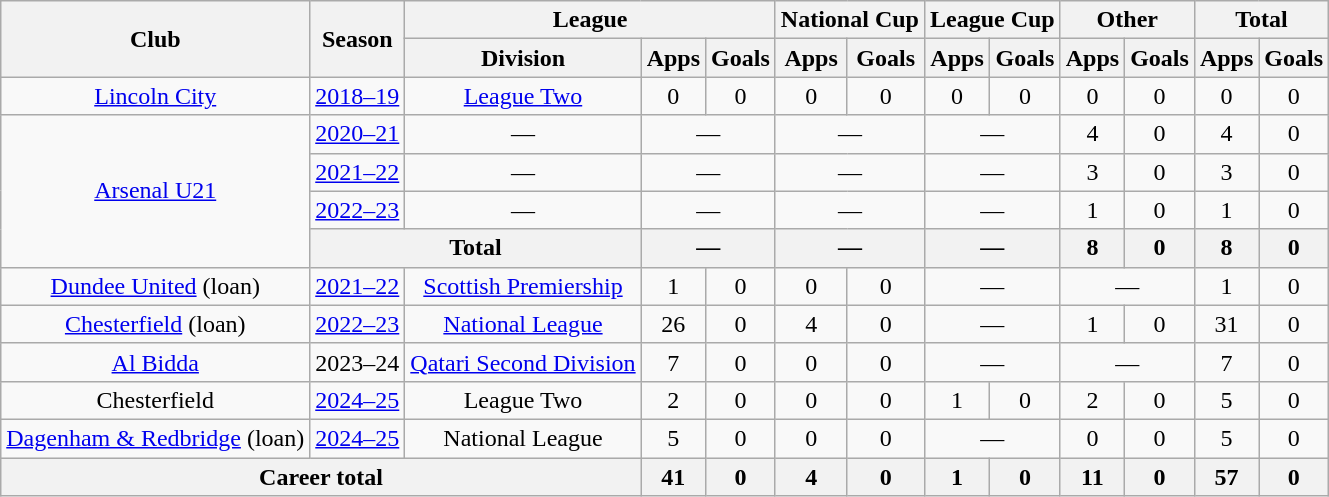<table class="wikitable" style="text-align: center;">
<tr>
<th rowspan="2">Club</th>
<th rowspan="2">Season</th>
<th colspan="3">League</th>
<th colspan="2">National Cup</th>
<th colspan="2">League Cup</th>
<th colspan="2">Other</th>
<th colspan="2">Total</th>
</tr>
<tr>
<th>Division</th>
<th>Apps</th>
<th>Goals</th>
<th>Apps</th>
<th>Goals</th>
<th>Apps</th>
<th>Goals</th>
<th>Apps</th>
<th>Goals</th>
<th>Apps</th>
<th>Goals</th>
</tr>
<tr>
<td><a href='#'>Lincoln City</a></td>
<td><a href='#'>2018–19</a></td>
<td><a href='#'>League Two</a></td>
<td>0</td>
<td>0</td>
<td>0</td>
<td>0</td>
<td>0</td>
<td>0</td>
<td>0</td>
<td>0</td>
<td>0</td>
<td>0</td>
</tr>
<tr>
<td rowspan="4"><a href='#'>Arsenal U21</a></td>
<td><a href='#'>2020–21</a></td>
<td>—</td>
<td colspan="2">—</td>
<td colspan="2">—</td>
<td colspan="2">—</td>
<td>4</td>
<td>0</td>
<td>4</td>
<td>0</td>
</tr>
<tr>
<td><a href='#'>2021–22</a></td>
<td>—</td>
<td colspan="2">—</td>
<td colspan="2">—</td>
<td colspan="2">—</td>
<td>3</td>
<td>0</td>
<td>3</td>
<td>0</td>
</tr>
<tr>
<td><a href='#'>2022–23</a></td>
<td>—</td>
<td colspan="2">—</td>
<td colspan="2">—</td>
<td colspan="2">—</td>
<td>1</td>
<td>0</td>
<td>1</td>
<td>0</td>
</tr>
<tr>
<th colspan="2">Total</th>
<th colspan="2">—</th>
<th colspan="2">—</th>
<th colspan="2">—</th>
<th>8</th>
<th>0</th>
<th>8</th>
<th>0</th>
</tr>
<tr>
<td><a href='#'>Dundee United</a> (loan)</td>
<td><a href='#'>2021–22</a></td>
<td><a href='#'>Scottish Premiership</a></td>
<td>1</td>
<td>0</td>
<td>0</td>
<td>0</td>
<td colspan="2">—</td>
<td colspan="2">—</td>
<td>1</td>
<td>0</td>
</tr>
<tr>
<td><a href='#'>Chesterfield</a> (loan)</td>
<td><a href='#'>2022–23</a></td>
<td><a href='#'>National League</a></td>
<td>26</td>
<td>0</td>
<td>4</td>
<td>0</td>
<td colspan="2">—</td>
<td>1</td>
<td>0</td>
<td>31</td>
<td>0</td>
</tr>
<tr>
<td><a href='#'>Al Bidda</a></td>
<td>2023–24</td>
<td><a href='#'>Qatari Second Division</a></td>
<td>7</td>
<td>0</td>
<td>0</td>
<td>0</td>
<td colspan="2">—</td>
<td colspan="2">—</td>
<td>7</td>
<td>0</td>
</tr>
<tr>
<td>Chesterfield</td>
<td><a href='#'>2024–25</a></td>
<td>League Two</td>
<td>2</td>
<td>0</td>
<td>0</td>
<td>0</td>
<td>1</td>
<td>0</td>
<td>2</td>
<td>0</td>
<td>5</td>
<td>0</td>
</tr>
<tr>
<td><a href='#'>Dagenham & Redbridge</a> (loan)</td>
<td><a href='#'>2024–25</a></td>
<td>National League</td>
<td>5</td>
<td>0</td>
<td>0</td>
<td>0</td>
<td colspan="2">—</td>
<td>0</td>
<td>0</td>
<td>5</td>
<td>0</td>
</tr>
<tr>
<th colspan="3">Career total</th>
<th>41</th>
<th>0</th>
<th>4</th>
<th>0</th>
<th>1</th>
<th>0</th>
<th>11</th>
<th>0</th>
<th>57</th>
<th>0</th>
</tr>
</table>
